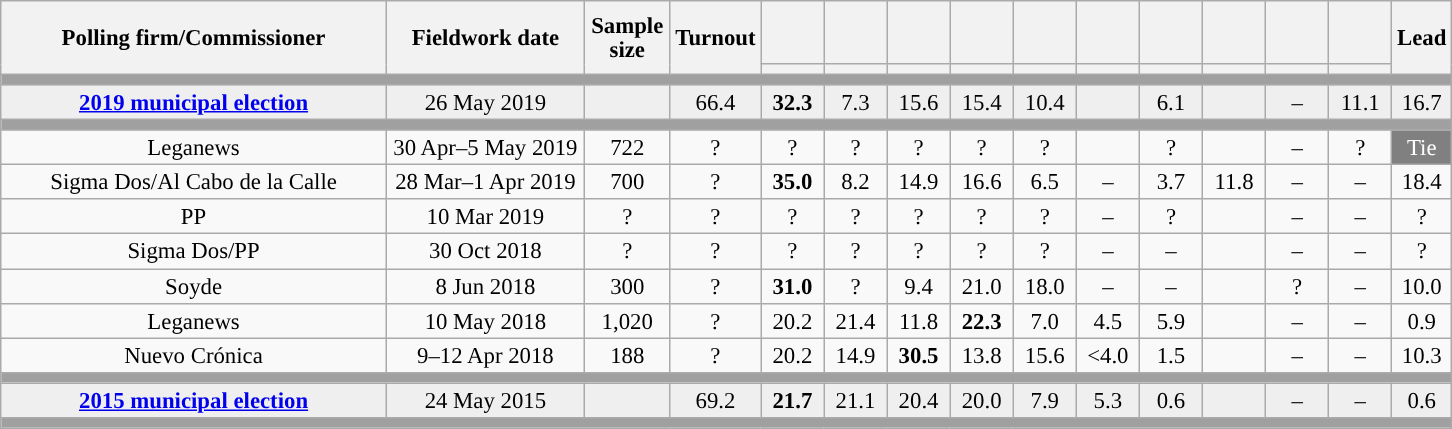<table class="wikitable collapsible collapsed" style="text-align:center; font-size:95%; line-height:16px;">
<tr style="height:42px;">
<th style="width:250px;" rowspan="2">Polling firm/Commissioner</th>
<th style="width:125px;" rowspan="2">Fieldwork date</th>
<th style="width:50px;" rowspan="2">Sample size</th>
<th style="width:45px;" rowspan="2">Turnout</th>
<th style="width:35px;"></th>
<th style="width:35px;"></th>
<th style="width:35px;"></th>
<th style="width:35px;"></th>
<th style="width:35px;"></th>
<th style="width:35px;"></th>
<th style="width:35px;"></th>
<th style="width:35px;"></th>
<th style="width:35px;"></th>
<th style="width:35px;"></th>
<th style="width:30px;" rowspan="2">Lead</th>
</tr>
<tr>
<th style="color:inherit;background:"></th>
<th style="color:inherit;background:"></th>
<th style="color:inherit;background:"></th>
<th style="color:inherit;background:"></th>
<th style="color:inherit;background:"></th>
<th style="color:inherit;background:"></th>
<th style="color:inherit;background:"></th>
<th style="color:inherit;background:"></th>
<th style="color:inherit;background:"></th>
<th style="color:inherit;background:"></th>
</tr>
<tr>
<td colspan="15" style="background:#A0A0A0"></td>
</tr>
<tr style="background:#EFEFEF;">
<td><strong><a href='#'>2019 municipal election</a></strong></td>
<td>26 May 2019</td>
<td></td>
<td>66.4</td>
<td><strong>32.3</strong><br></td>
<td>7.3<br></td>
<td>15.6<br></td>
<td>15.4<br></td>
<td>10.4<br></td>
<td></td>
<td>6.1<br></td>
<td></td>
<td>–</td>
<td>11.1<br></td>
<td style="background:">16.7</td>
</tr>
<tr>
<td colspan="15" style="background:#A0A0A0"></td>
</tr>
<tr>
<td>Leganews</td>
<td>30 Apr–5 May 2019</td>
<td>722</td>
<td>?</td>
<td>?<br></td>
<td>?<br></td>
<td>?<br></td>
<td>?<br></td>
<td>?<br></td>
<td></td>
<td>?<br></td>
<td></td>
<td>–</td>
<td>?<br></td>
<td style="background:gray; color:white;">Tie</td>
</tr>
<tr>
<td>Sigma Dos/Al Cabo de la Calle</td>
<td>28 Mar–1 Apr 2019</td>
<td>700</td>
<td>?</td>
<td><strong>35.0</strong><br></td>
<td>8.2<br></td>
<td>14.9<br></td>
<td>16.6<br></td>
<td>6.5<br></td>
<td>–</td>
<td>3.7<br></td>
<td>11.8<br></td>
<td>–</td>
<td>–</td>
<td style="background:">18.4</td>
</tr>
<tr>
<td>PP</td>
<td>10 Mar 2019</td>
<td>?</td>
<td>?</td>
<td>?<br></td>
<td>?<br></td>
<td>?<br></td>
<td>?<br></td>
<td>?<br></td>
<td>–</td>
<td>?<br></td>
<td></td>
<td>–</td>
<td>–</td>
<td style="background:">?</td>
</tr>
<tr>
<td>Sigma Dos/PP</td>
<td>30 Oct 2018</td>
<td>?</td>
<td>?</td>
<td>?<br></td>
<td>?<br></td>
<td>?<br></td>
<td>?<br></td>
<td>?<br></td>
<td>–</td>
<td>–</td>
<td></td>
<td>–</td>
<td>–</td>
<td style="background:">?</td>
</tr>
<tr>
<td>Soyde</td>
<td>8 Jun 2018</td>
<td>300</td>
<td>?</td>
<td><strong>31.0</strong><br></td>
<td>?<br></td>
<td>9.4<br></td>
<td>21.0<br></td>
<td>18.0<br></td>
<td>–</td>
<td>–</td>
<td></td>
<td>?<br></td>
<td>–</td>
<td style="background:">10.0</td>
</tr>
<tr>
<td>Leganews</td>
<td>10 May 2018</td>
<td>1,020</td>
<td>?</td>
<td>20.2<br></td>
<td>21.4<br></td>
<td>11.8<br></td>
<td><strong>22.3</strong><br></td>
<td>7.0<br></td>
<td>4.5<br></td>
<td>5.9<br></td>
<td></td>
<td>–</td>
<td>–</td>
<td style="background:">0.9</td>
</tr>
<tr>
<td>Nuevo Crónica</td>
<td>9–12 Apr 2018</td>
<td>188</td>
<td>?</td>
<td>20.2<br></td>
<td>14.9<br></td>
<td><strong>30.5</strong><br></td>
<td>13.8<br></td>
<td>15.6<br></td>
<td><4.0<br></td>
<td>1.5<br></td>
<td></td>
<td>–</td>
<td>–</td>
<td style="background:">10.3</td>
</tr>
<tr>
<td colspan="15" style="background:#A0A0A0"></td>
</tr>
<tr style="background:#EFEFEF;">
<td><strong><a href='#'>2015 municipal election</a></strong></td>
<td>24 May 2015</td>
<td></td>
<td>69.2</td>
<td><strong>21.7</strong><br></td>
<td>21.1<br></td>
<td>20.4<br></td>
<td>20.0<br></td>
<td>7.9<br></td>
<td>5.3<br></td>
<td>0.6<br></td>
<td></td>
<td>–</td>
<td>–</td>
<td style="background:">0.6</td>
</tr>
<tr>
<td colspan="15" style="background:#A0A0A0"></td>
</tr>
</table>
